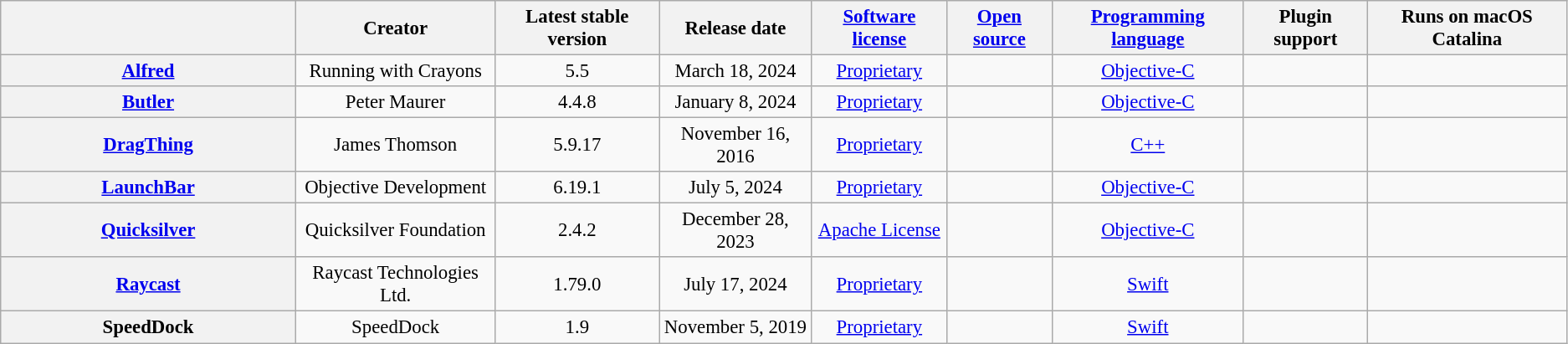<table class="wikitable sortable" style="text-align: center; font-size: 95%; width: auto; table-layout: fixed;">
<tr>
<th style="width: 15em"></th>
<th>Creator</th>
<th>Latest stable version</th>
<th>Release date</th>
<th><a href='#'>Software license</a></th>
<th><a href='#'>Open source</a></th>
<th><a href='#'>Programming language</a></th>
<th>Plugin support</th>
<th>Runs on macOS Catalina</th>
</tr>
<tr>
<th><a href='#'>Alfred</a></th>
<td>Running with Crayons</td>
<td>5.5</td>
<td>March 18, 2024</td>
<td><a href='#'>Proprietary</a></td>
<td></td>
<td><a href='#'>Objective-C</a></td>
<td></td>
<td></td>
</tr>
<tr>
<th><a href='#'>Butler</a></th>
<td>Peter Maurer</td>
<td>4.4.8</td>
<td>January 8, 2024</td>
<td><a href='#'>Proprietary</a></td>
<td></td>
<td><a href='#'>Objective-C</a></td>
<td></td>
<td></td>
</tr>
<tr>
<th><a href='#'>DragThing</a></th>
<td>James Thomson</td>
<td>5.9.17</td>
<td>November 16, 2016</td>
<td><a href='#'>Proprietary</a></td>
<td></td>
<td><a href='#'>C++</a></td>
<td></td>
<td></td>
</tr>
<tr>
<th><a href='#'>LaunchBar</a></th>
<td>Objective Development</td>
<td>6.19.1</td>
<td>July 5, 2024</td>
<td><a href='#'>Proprietary</a></td>
<td></td>
<td><a href='#'>Objective-C</a></td>
<td></td>
<td></td>
</tr>
<tr>
<th><a href='#'>Quicksilver</a></th>
<td>Quicksilver Foundation</td>
<td>2.4.2</td>
<td>December 28, 2023</td>
<td><a href='#'>Apache License</a></td>
<td></td>
<td><a href='#'>Objective-C</a></td>
<td></td>
<td></td>
</tr>
<tr>
<th><a href='#'>Raycast</a></th>
<td>Raycast Technologies Ltd.</td>
<td>1.79.0</td>
<td>July 17, 2024</td>
<td><a href='#'>Proprietary</a></td>
<td></td>
<td><a href='#'>Swift</a></td>
<td></td>
<td></td>
</tr>
<tr>
<th>SpeedDock</th>
<td>SpeedDock</td>
<td>1.9</td>
<td>November 5, 2019</td>
<td><a href='#'>Proprietary</a></td>
<td></td>
<td><a href='#'>Swift</a></td>
<td></td>
<td></td>
</tr>
</table>
